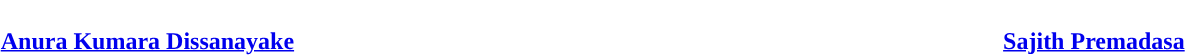<table style="width:100%; text-align:center">
<tr style="color:white">
<td style="background:"><strong>1,909</strong></td>
<td style="background:"><strong>2,211</strong></td>
</tr>
<tr>
<td style="color:"><strong><a href='#'>Anura Kumara Dissanayake</a></strong></td>
<td style="color:"><strong><a href='#'>Sajith Premadasa</a></strong></td>
</tr>
</table>
